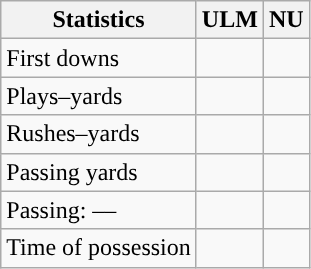<table class="wikitable" style="float:left">
<tr>
<th>Statistics</th>
<th>ULM</th>
<th>NU</th>
</tr>
<tr>
<td>First downs</td>
<td></td>
<td></td>
</tr>
<tr>
<td>Plays–yards</td>
<td></td>
<td></td>
</tr>
<tr>
<td>Rushes–yards</td>
<td></td>
<td></td>
</tr>
<tr>
<td>Passing yards</td>
<td></td>
<td></td>
</tr>
<tr>
<td>Passing: ––</td>
<td></td>
<td></td>
</tr>
<tr>
<td>Time of possession</td>
<td></td>
<td></td>
</tr>
</table>
